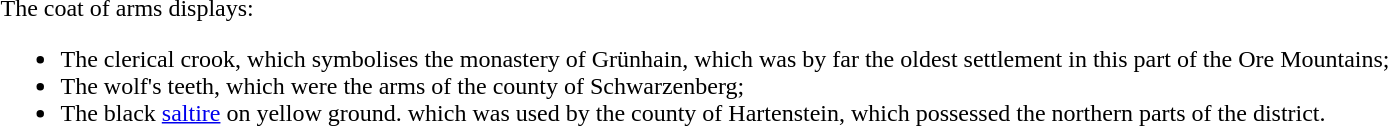<table>
<tr valign=top>
<td></td>
<td>The coat of arms displays:<br><ul><li>The clerical crook, which symbolises the monastery of Grünhain, which was by far the oldest settlement in this part of the Ore Mountains;</li><li>The wolf's teeth, which were the arms of the county of Schwarzenberg;</li><li>The black <a href='#'>saltire</a> on yellow ground. which was used by the county of Hartenstein, which possessed the northern parts of the district.</li></ul></td>
</tr>
</table>
